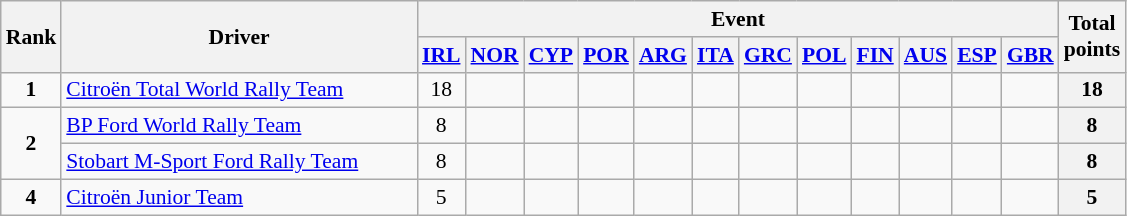<table class="wikitable" style="text-align:center; font-size:90%;">
<tr>
<th rowspan=2>Rank</th>
<th rowspan=2 style="width:16em">Driver</th>
<th colspan=12>Event</th>
<th rowspan=2>Total<br>points</th>
</tr>
<tr valign="top">
<th><a href='#'>IRL</a><br></th>
<th><a href='#'>NOR</a><br></th>
<th><a href='#'>CYP</a><br></th>
<th><a href='#'>POR</a><br></th>
<th><a href='#'>ARG</a><br></th>
<th><a href='#'>ITA</a><br></th>
<th><a href='#'>GRC</a><br></th>
<th><a href='#'>POL</a><br></th>
<th><a href='#'>FIN</a><br></th>
<th><a href='#'>AUS</a><br></th>
<th><a href='#'>ESP</a><br></th>
<th><a href='#'>GBR</a><br></th>
</tr>
<tr>
<td><strong>1</strong></td>
<td align="left"> <a href='#'>Citroën Total World Rally Team</a></td>
<td>18</td>
<td></td>
<td></td>
<td></td>
<td></td>
<td></td>
<td></td>
<td></td>
<td></td>
<td></td>
<td></td>
<td></td>
<th>18</th>
</tr>
<tr>
<td rowspan="2"><strong>2</strong></td>
<td align="left"> <a href='#'>BP Ford World Rally Team</a></td>
<td>8</td>
<td></td>
<td></td>
<td></td>
<td></td>
<td></td>
<td></td>
<td></td>
<td></td>
<td></td>
<td></td>
<td></td>
<th>8</th>
</tr>
<tr>
<td align="left"> <a href='#'>Stobart M-Sport Ford Rally Team</a></td>
<td>8</td>
<td></td>
<td></td>
<td></td>
<td></td>
<td></td>
<td></td>
<td></td>
<td></td>
<td></td>
<td></td>
<td></td>
<th>8</th>
</tr>
<tr>
<td><strong>4</strong></td>
<td align="left"> <a href='#'>Citroën Junior Team</a></td>
<td>5</td>
<td></td>
<td></td>
<td></td>
<td></td>
<td></td>
<td></td>
<td></td>
<td></td>
<td></td>
<td></td>
<td></td>
<th>5</th>
</tr>
</table>
